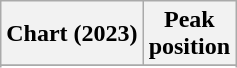<table class="wikitable plainrowheaders" style="text-align:center;">
<tr>
<th scope="col">Chart (2023)</th>
<th scope="col">Peak<br>position</th>
</tr>
<tr>
</tr>
<tr>
</tr>
<tr>
</tr>
<tr>
</tr>
</table>
